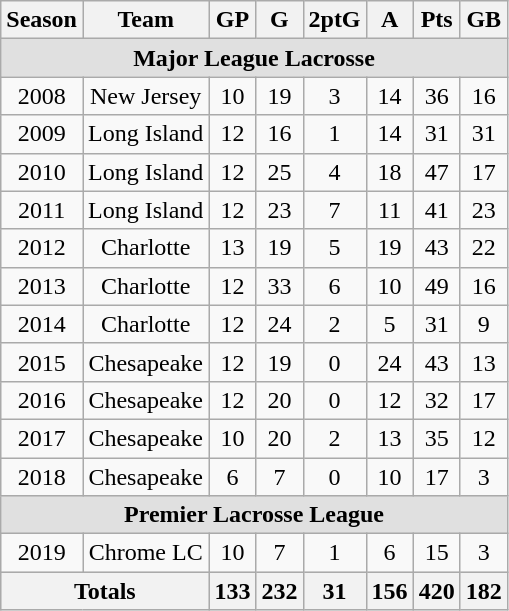<table class="wikitable" style="text-align:center">
<tr>
<th>Season</th>
<th>Team</th>
<th>GP</th>
<th>G</th>
<th>2ptG</th>
<th>A</th>
<th>Pts</th>
<th>GB</th>
</tr>
<tr bgcolor=#e0e0e0>
<td align="center" colspan="8" style="color:black; text-align:center"><strong>Major League Lacrosse</strong></td>
</tr>
<tr>
<td>2008</td>
<td>New Jersey</td>
<td>10</td>
<td>19</td>
<td>3</td>
<td>14</td>
<td>36</td>
<td>16</td>
</tr>
<tr>
<td>2009</td>
<td>Long Island</td>
<td>12</td>
<td>16</td>
<td>1</td>
<td>14</td>
<td>31</td>
<td>31</td>
</tr>
<tr>
<td>2010</td>
<td>Long Island</td>
<td>12</td>
<td>25</td>
<td>4</td>
<td>18</td>
<td>47</td>
<td>17</td>
</tr>
<tr>
<td>2011</td>
<td>Long Island</td>
<td>12</td>
<td>23</td>
<td>7</td>
<td>11</td>
<td>41</td>
<td>23</td>
</tr>
<tr>
<td>2012</td>
<td>Charlotte</td>
<td>13</td>
<td>19</td>
<td>5</td>
<td>19</td>
<td>43</td>
<td>22</td>
</tr>
<tr>
<td>2013</td>
<td>Charlotte</td>
<td>12</td>
<td>33</td>
<td>6</td>
<td>10</td>
<td>49</td>
<td>16</td>
</tr>
<tr>
<td>2014</td>
<td>Charlotte</td>
<td>12</td>
<td>24</td>
<td>2</td>
<td>5</td>
<td>31</td>
<td>9</td>
</tr>
<tr>
<td>2015</td>
<td>Chesapeake</td>
<td>12</td>
<td>19</td>
<td>0</td>
<td>24</td>
<td>43</td>
<td>13</td>
</tr>
<tr>
<td>2016</td>
<td>Chesapeake</td>
<td>12</td>
<td>20</td>
<td>0</td>
<td>12</td>
<td>32</td>
<td>17</td>
</tr>
<tr>
<td>2017</td>
<td>Chesapeake</td>
<td>10</td>
<td>20</td>
<td>2</td>
<td>13</td>
<td>35</td>
<td>12</td>
</tr>
<tr>
<td>2018</td>
<td>Chesapeake</td>
<td>6</td>
<td>7</td>
<td>0</td>
<td>10</td>
<td>17</td>
<td>3</td>
</tr>
<tr bgcolor=#e0e0e0>
<td align="center" colspan="8" style="color:black; text-align:center"><strong>Premier Lacrosse League</strong></td>
</tr>
<tr>
<td>2019</td>
<td>Chrome LC</td>
<td>10</td>
<td>7</td>
<td>1</td>
<td>6</td>
<td>15</td>
<td>3</td>
</tr>
<tr bgcolor="#e0e0e0" align="center">
<th colspan="2">Totals</th>
<th>133</th>
<th>232</th>
<th>31</th>
<th>156</th>
<th>420</th>
<th>182</th>
</tr>
</table>
